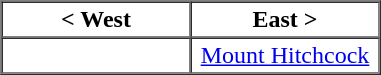<table border="1" cellpadding="2" cellspacing="0">
<tr>
<th>< West</th>
<th>East ></th>
</tr>
<tr>
<td align="center" width="120pt"></td>
<td align="center" width="120pt"><a href='#'>Mount Hitchcock</a></td>
</tr>
</table>
